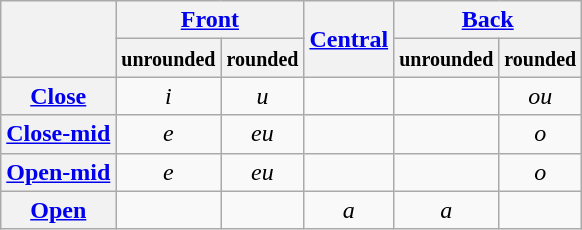<table class="wikitable" style="text-align: center;">
<tr>
<th rowspan="2"></th>
<th colspan="2"><a href='#'>Front</a></th>
<th rowspan="2"><a href='#'>Central</a></th>
<th colspan="2"><a href='#'>Back</a></th>
</tr>
<tr>
<th><small>unrounded</small></th>
<th><small>rounded</small></th>
<th><small>unrounded</small></th>
<th><small>rounded</small></th>
</tr>
<tr>
<th><a href='#'>Close</a></th>
<td><em>i</em> </td>
<td><em>u</em> </td>
<td></td>
<td></td>
<td><em>ou</em> </td>
</tr>
<tr>
<th><a href='#'>Close-mid</a></th>
<td><em>e</em> </td>
<td><em>eu</em> </td>
<td></td>
<td></td>
<td><em>o</em> </td>
</tr>
<tr>
<th><a href='#'>Open-mid</a></th>
<td><em>e</em> </td>
<td><em>eu</em> </td>
<td></td>
<td></td>
<td><em>o</em> </td>
</tr>
<tr>
<th><a href='#'>Open</a></th>
<td></td>
<td></td>
<td><em>a</em> </td>
<td><em>a</em> </td>
<td></td>
</tr>
</table>
